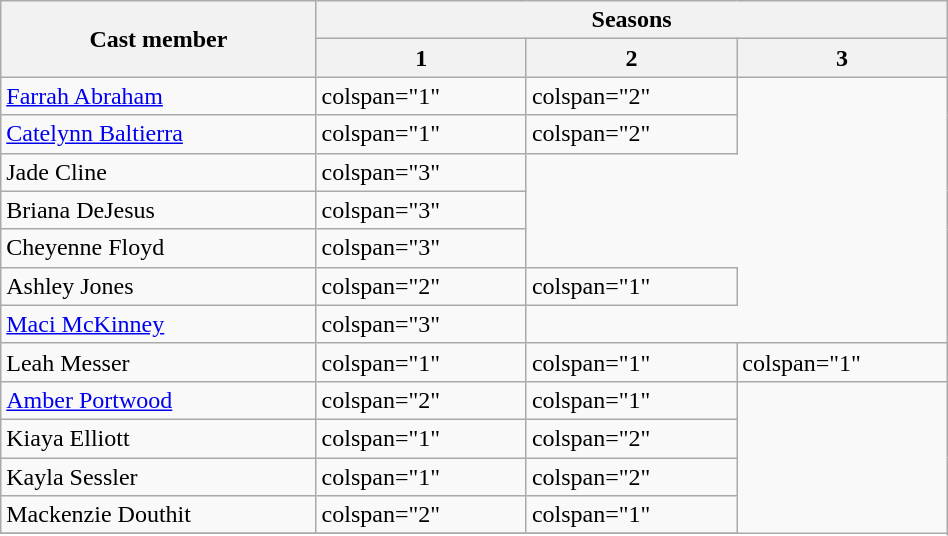<table class="wikitable plainrowheaders" width="50%">
<tr>
<th scope="col" rowspan="2" style="width:15%;">Cast member</th>
<th scope="col" colspan="3">Seasons</th>
</tr>
<tr>
<th scope="col" style="width:7%;">1</th>
<th scope="col" style="width:7%;">2</th>
<th scope="col" style="width:7%;">3</th>
</tr>
<tr>
<td scope="row"><a href='#'>Farrah Abraham</a></td>
<td>colspan="1" </td>
<td>colspan="2" </td>
</tr>
<tr>
<td scope="row"><a href='#'>Catelynn Baltierra</a></td>
<td>colspan="1" </td>
<td>colspan="2" </td>
</tr>
<tr>
<td scope="row">Jade Cline</td>
<td>colspan="3" </td>
</tr>
<tr>
<td scope="row">Briana DeJesus</td>
<td>colspan="3" </td>
</tr>
<tr>
<td scope="row">Cheyenne Floyd</td>
<td>colspan="3" </td>
</tr>
<tr>
<td scope="row">Ashley Jones</td>
<td>colspan="2" </td>
<td>colspan="1" </td>
</tr>
<tr>
<td scope="row"><a href='#'>Maci McKinney</a></td>
<td>colspan="3" </td>
</tr>
<tr>
<td scope="row">Leah Messer</td>
<td>colspan="1" </td>
<td>colspan="1" </td>
<td>colspan="1" </td>
</tr>
<tr>
<td scope="row"><a href='#'>Amber Portwood</a></td>
<td>colspan="2" </td>
<td>colspan="1" </td>
</tr>
<tr>
<td scope="row">Kiaya Elliott</td>
<td>colspan="1" </td>
<td>colspan="2" </td>
</tr>
<tr>
<td scope="row">Kayla Sessler</td>
<td>colspan="1" </td>
<td>colspan="2" </td>
</tr>
<tr>
<td scope="row">Mackenzie Douthit</td>
<td>colspan="2" </td>
<td>colspan="1" </td>
</tr>
<tr>
</tr>
</table>
